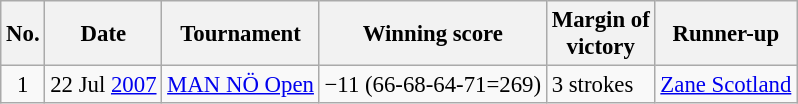<table class="wikitable" style="font-size:95%;">
<tr>
<th>No.</th>
<th>Date</th>
<th>Tournament</th>
<th>Winning score</th>
<th>Margin of<br>victory</th>
<th>Runner-up</th>
</tr>
<tr>
<td align=center>1</td>
<td align=right>22 Jul <a href='#'>2007</a></td>
<td><a href='#'>MAN NÖ Open</a></td>
<td>−11 (66-68-64-71=269)</td>
<td>3 strokes</td>
<td> <a href='#'>Zane Scotland</a></td>
</tr>
</table>
